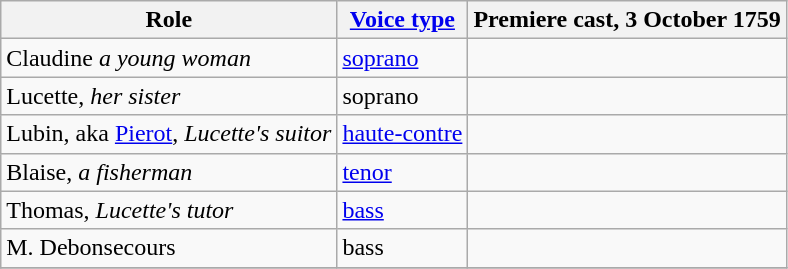<table class="wikitable">
<tr>
<th>Role</th>
<th><a href='#'>Voice type</a></th>
<th>Premiere cast, 3 October 1759</th>
</tr>
<tr>
<td>Claudine <em>a young woman</em></td>
<td><a href='#'>soprano</a></td>
<td></td>
</tr>
<tr>
<td>Lucette, <em>her sister</em></td>
<td>soprano</td>
<td></td>
</tr>
<tr>
<td>Lubin, aka <a href='#'>Pierot</a>, <em>Lucette's suitor</em></td>
<td><a href='#'>haute-contre</a></td>
<td></td>
</tr>
<tr>
<td>Blaise, <em>a fisherman</em></td>
<td><a href='#'>tenor</a></td>
<td></td>
</tr>
<tr>
<td>Thomas, <em>Lucette's tutor</em></td>
<td><a href='#'>bass</a></td>
<td></td>
</tr>
<tr>
<td>M. Debonsecours</td>
<td>bass</td>
<td></td>
</tr>
<tr>
</tr>
</table>
